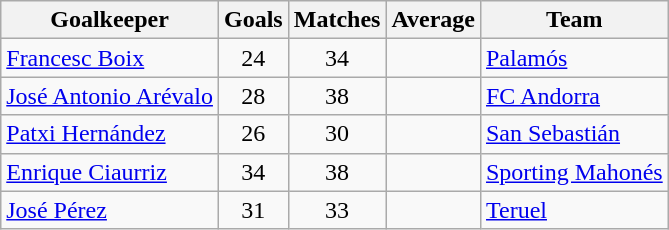<table class="wikitable sortable">
<tr>
<th>Goalkeeper</th>
<th>Goals</th>
<th>Matches</th>
<th>Average</th>
<th>Team</th>
</tr>
<tr>
<td> <a href='#'>Francesc Boix</a></td>
<td style="text-align:center;">24</td>
<td style="text-align:center;">34</td>
<td style="text-align:center;"></td>
<td><a href='#'>Palamós</a></td>
</tr>
<tr>
<td> <a href='#'>José Antonio Arévalo</a></td>
<td style="text-align:center;">28</td>
<td style="text-align:center;">38</td>
<td style="text-align:center;"></td>
<td><a href='#'>FC Andorra</a></td>
</tr>
<tr>
<td> <a href='#'>Patxi Hernández</a></td>
<td style="text-align:center;">26</td>
<td style="text-align:center;">30</td>
<td style="text-align:center;"></td>
<td><a href='#'>San Sebastián</a></td>
</tr>
<tr>
<td> <a href='#'>Enrique Ciaurriz</a></td>
<td style="text-align:center;">34</td>
<td style="text-align:center;">38</td>
<td style="text-align:center;"></td>
<td><a href='#'>Sporting Mahonés</a></td>
</tr>
<tr>
<td> <a href='#'>José Pérez</a></td>
<td style="text-align:center;">31</td>
<td style="text-align:center;">33</td>
<td style="text-align:center;"></td>
<td><a href='#'>Teruel</a></td>
</tr>
</table>
